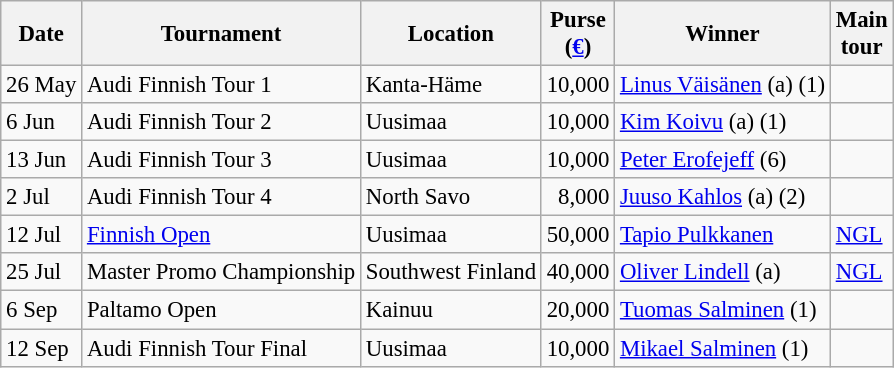<table class="wikitable" style="font-size:95%;">
<tr>
<th>Date</th>
<th>Tournament</th>
<th>Location</th>
<th>Purse<br>(<a href='#'>€</a>)</th>
<th>Winner</th>
<th>Main<br>tour</th>
</tr>
<tr>
<td>26 May</td>
<td>Audi Finnish Tour 1</td>
<td>Kanta-Häme</td>
<td align=right>10,000</td>
<td> <a href='#'>Linus Väisänen</a> (a) (1)</td>
<td></td>
</tr>
<tr>
<td>6 Jun</td>
<td>Audi Finnish Tour 2</td>
<td>Uusimaa</td>
<td align=right>10,000</td>
<td> <a href='#'>Kim Koivu</a> (a) (1)</td>
<td></td>
</tr>
<tr>
<td>13 Jun</td>
<td>Audi Finnish Tour 3</td>
<td>Uusimaa</td>
<td align=right>10,000</td>
<td> <a href='#'>Peter Erofejeff</a> (6)</td>
<td></td>
</tr>
<tr>
<td>2 Jul</td>
<td>Audi Finnish Tour 4</td>
<td>North Savo</td>
<td align=right>8,000</td>
<td> <a href='#'>Juuso Kahlos</a> (a) (2)</td>
<td></td>
</tr>
<tr>
<td>12 Jul</td>
<td><a href='#'>Finnish Open</a></td>
<td>Uusimaa</td>
<td align=right>50,000</td>
<td> <a href='#'>Tapio Pulkkanen</a></td>
<td><a href='#'>NGL</a></td>
</tr>
<tr>
<td>25 Jul</td>
<td>Master Promo Championship</td>
<td>Southwest Finland</td>
<td align=right>40,000</td>
<td> <a href='#'>Oliver Lindell</a> (a)</td>
<td><a href='#'>NGL</a></td>
</tr>
<tr>
<td>6 Sep</td>
<td>Paltamo Open</td>
<td>Kainuu</td>
<td align=right>20,000</td>
<td> <a href='#'>Tuomas Salminen</a> (1)</td>
<td></td>
</tr>
<tr>
<td>12 Sep</td>
<td>Audi Finnish Tour Final</td>
<td>Uusimaa</td>
<td align=right>10,000</td>
<td> <a href='#'>Mikael Salminen</a> (1)</td>
<td></td>
</tr>
</table>
